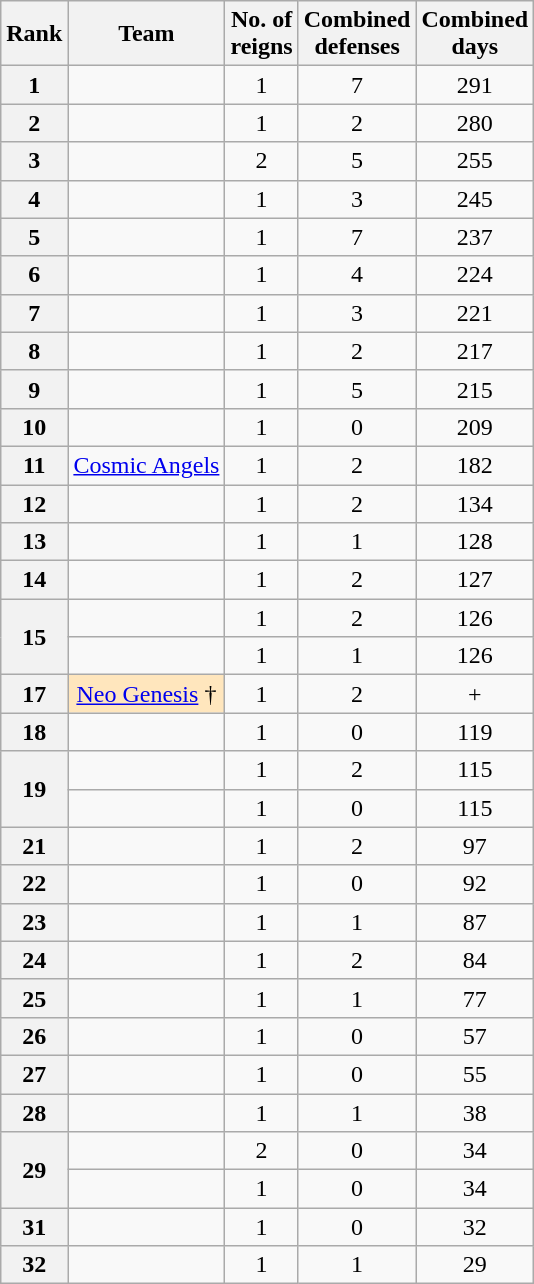<table class="wikitable sortable" style="text-align:center">
<tr>
<th>Rank</th>
<th>Team</th>
<th>No. of<br>reigns</th>
<th>Combined<br>defenses</th>
<th data-sort-type="number">Combined<br>days</th>
</tr>
<tr>
<th>1</th>
<td><br></td>
<td>1</td>
<td>7</td>
<td>291</td>
</tr>
<tr>
<th>2</th>
<td><br></td>
<td>1</td>
<td>2</td>
<td>280</td>
</tr>
<tr>
<th>3</th>
<td><br></td>
<td>2</td>
<td>5</td>
<td>255</td>
</tr>
<tr>
<th>4</th>
<td><br></td>
<td>1</td>
<td>3</td>
<td>245</td>
</tr>
<tr>
<th>5</th>
<td><br></td>
<td>1</td>
<td>7</td>
<td>237</td>
</tr>
<tr>
<th>6</th>
<td><br></td>
<td>1</td>
<td>4</td>
<td>224</td>
</tr>
<tr>
<th>7</th>
<td><br></td>
<td>1</td>
<td>3</td>
<td>221</td>
</tr>
<tr>
<th>8</th>
<td><br></td>
<td>1</td>
<td>2</td>
<td>217</td>
</tr>
<tr>
<th>9</th>
<td><br></td>
<td>1</td>
<td>5</td>
<td>215</td>
</tr>
<tr>
<th>10</th>
<td><br></td>
<td>1</td>
<td>0</td>
<td>209</td>
</tr>
<tr>
<th>11</th>
<td><a href='#'>Cosmic Angels</a><br></td>
<td>1</td>
<td>2</td>
<td>182</td>
</tr>
<tr>
<th>12</th>
<td><br></td>
<td>1</td>
<td>2</td>
<td>134</td>
</tr>
<tr>
<th>13</th>
<td><br></td>
<td>1</td>
<td>1</td>
<td>128</td>
</tr>
<tr>
<th>14</th>
<td><br></td>
<td>1</td>
<td>2</td>
<td>127</td>
</tr>
<tr>
<th rowspan=2>15</th>
<td><br></td>
<td>1</td>
<td>2</td>
<td>126</td>
</tr>
<tr>
<td><br></td>
<td>1</td>
<td>1</td>
<td>126</td>
</tr>
<tr>
<th>17</th>
<td style="background-color:#FFE6BD"><a href='#'>Neo Genesis</a> †<br></td>
<td>1</td>
<td>2</td>
<td>+</td>
</tr>
<tr>
<th>18</th>
<td><br></td>
<td>1</td>
<td>0</td>
<td>119</td>
</tr>
<tr>
<th rowspan=2>19</th>
<td><br></td>
<td>1</td>
<td>2</td>
<td>115</td>
</tr>
<tr>
<td><br></td>
<td>1</td>
<td>0</td>
<td>115</td>
</tr>
<tr>
<th>21</th>
<td><br></td>
<td>1</td>
<td>2</td>
<td>97</td>
</tr>
<tr>
<th>22</th>
<td><br></td>
<td>1</td>
<td>0</td>
<td>92</td>
</tr>
<tr>
<th>23</th>
<td><br></td>
<td>1</td>
<td>1</td>
<td>87</td>
</tr>
<tr>
<th>24</th>
<td><br></td>
<td>1</td>
<td>2</td>
<td>84</td>
</tr>
<tr>
<th>25</th>
<td><br></td>
<td>1</td>
<td>1</td>
<td>77</td>
</tr>
<tr>
<th>26</th>
<td><br></td>
<td>1</td>
<td>0</td>
<td>57</td>
</tr>
<tr>
<th>27</th>
<td><br></td>
<td>1</td>
<td>0</td>
<td>55</td>
</tr>
<tr>
<th>28</th>
<td><br></td>
<td>1</td>
<td>1</td>
<td>38</td>
</tr>
<tr>
<th rowspan=2>29</th>
<td><br></td>
<td>2</td>
<td>0</td>
<td>34</td>
</tr>
<tr>
<td><br></td>
<td>1</td>
<td>0</td>
<td>34</td>
</tr>
<tr>
<th>31</th>
<td><br></td>
<td>1</td>
<td>0</td>
<td>32</td>
</tr>
<tr>
<th>32</th>
<td></td>
<td>1</td>
<td>1</td>
<td>29</td>
</tr>
</table>
